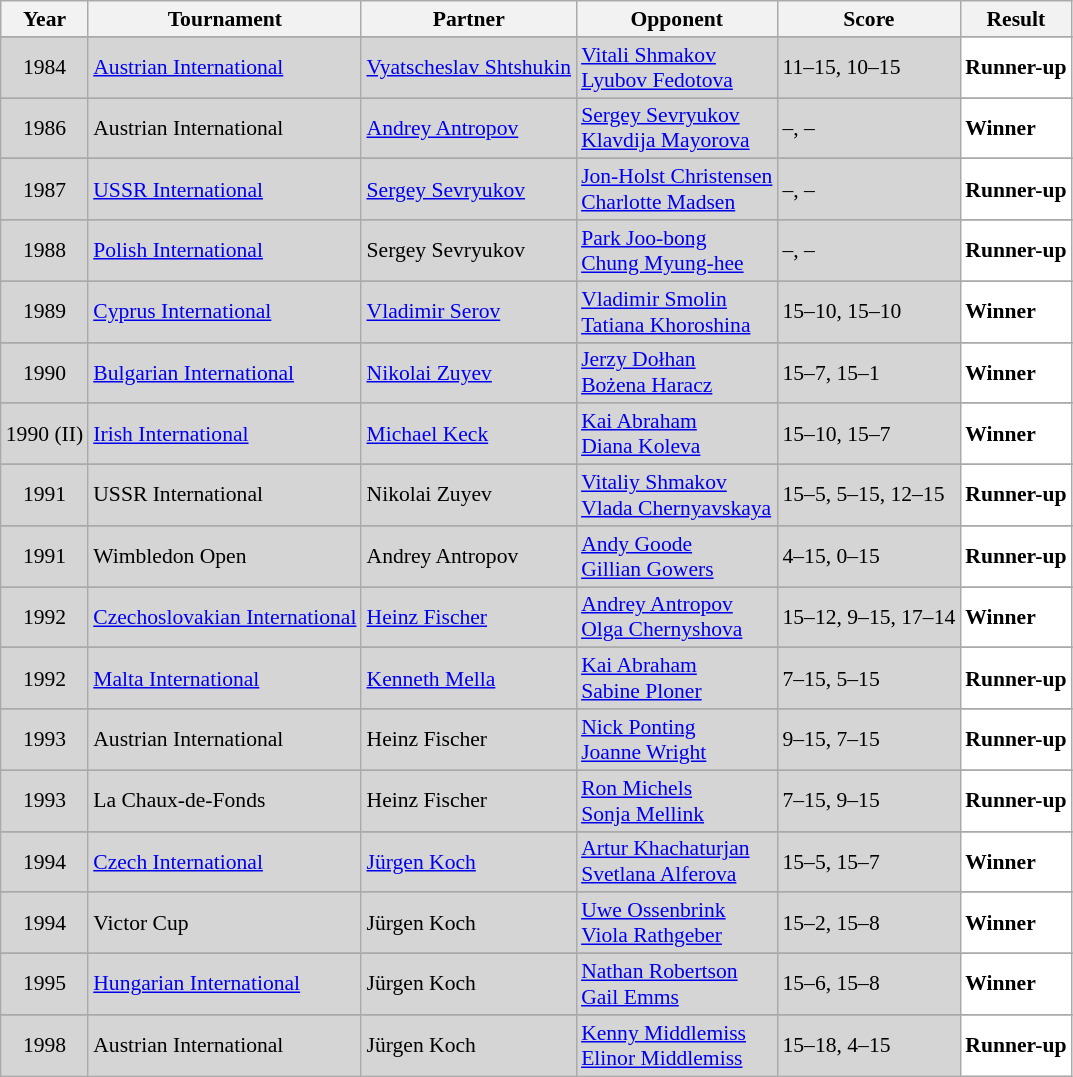<table class="sortable wikitable" style="font-size: 90%;">
<tr>
<th>Year</th>
<th>Tournament</th>
<th>Partner</th>
<th>Opponent</th>
<th>Score</th>
<th>Result</th>
</tr>
<tr>
</tr>
<tr style="background:#D5D5D5">
<td align="center">1984</td>
<td align="left"><a href='#'>Austrian International</a></td>
<td align="left"> <a href='#'>Vyatscheslav Shtshukin</a></td>
<td align="left"> <a href='#'>Vitali Shmakov</a> <br>  <a href='#'>Lyubov Fedotova</a></td>
<td align="left">11–15, 10–15</td>
<td style="text-align:left; background:white"> <strong>Runner-up</strong></td>
</tr>
<tr>
</tr>
<tr style="background:#D5D5D5">
<td align="center">1986</td>
<td align="left">Austrian International</td>
<td align="left"> <a href='#'>Andrey Antropov</a></td>
<td align="left"> <a href='#'>Sergey Sevryukov</a> <br>  <a href='#'>Klavdija Mayorova</a></td>
<td align="left">–, –</td>
<td style="text-align:left; background:white"> <strong>Winner</strong></td>
</tr>
<tr>
</tr>
<tr style="background:#D5D5D5">
<td align="center">1987</td>
<td align="left"><a href='#'>USSR International</a></td>
<td align="left"> <a href='#'>Sergey Sevryukov</a></td>
<td align="left"> <a href='#'>Jon-Holst Christensen</a> <br>  <a href='#'>Charlotte Madsen</a></td>
<td align="left">–, –</td>
<td style="text-align:left; background:white"> <strong>Runner-up</strong></td>
</tr>
<tr>
</tr>
<tr style="background:#D5D5D5">
<td align="center">1988</td>
<td align="left"><a href='#'>Polish International</a></td>
<td align="left"> Sergey Sevryukov</td>
<td align="left"> <a href='#'>Park Joo-bong</a> <br>  <a href='#'>Chung Myung-hee</a></td>
<td align="left">–, –</td>
<td style="text-align:left; background:white"> <strong>Runner-up</strong></td>
</tr>
<tr>
</tr>
<tr style="background:#D5D5D5">
<td align="center">1989</td>
<td align="left"><a href='#'>Cyprus International</a></td>
<td align="left"> <a href='#'>Vladimir Serov</a></td>
<td align="left"> <a href='#'>Vladimir Smolin</a> <br>  <a href='#'>Tatiana Khoroshina</a></td>
<td align="left">15–10, 15–10</td>
<td style="text-align:left; background:white"> <strong>Winner</strong></td>
</tr>
<tr>
</tr>
<tr style="background:#D5D5D5">
<td align="center">1990</td>
<td align="left"><a href='#'>Bulgarian International</a></td>
<td align="left"> <a href='#'>Nikolai Zuyev</a></td>
<td align="left"> <a href='#'>Jerzy Dołhan</a> <br>  <a href='#'>Bożena Haracz</a></td>
<td align="left">15–7, 15–1</td>
<td style="text-align:left; background:white"> <strong>Winner</strong></td>
</tr>
<tr>
</tr>
<tr style="background:#D5D5D5">
<td align="center">1990 (II)</td>
<td align="left"><a href='#'>Irish International</a></td>
<td align="left"> <a href='#'>Michael Keck</a></td>
<td align="left"> <a href='#'>Kai Abraham</a> <br>  <a href='#'>Diana Koleva</a></td>
<td align="left">15–10, 15–7</td>
<td style="text-align:left; background:white"> <strong>Winner</strong></td>
</tr>
<tr>
</tr>
<tr style="background:#D5D5D5">
<td align="center">1991</td>
<td align="left">USSR International</td>
<td align="left"> Nikolai Zuyev</td>
<td align="left"> <a href='#'>Vitaliy Shmakov</a> <br>  <a href='#'>Vlada Chernyavskaya</a></td>
<td align="left">15–5, 5–15, 12–15</td>
<td style="text-align:left; background:white"> <strong>Runner-up</strong></td>
</tr>
<tr>
</tr>
<tr style="background:#D5D5D5">
<td align="center">1991</td>
<td align="left">Wimbledon Open</td>
<td align="left"> Andrey Antropov</td>
<td align="left"> <a href='#'>Andy Goode</a> <br>  <a href='#'>Gillian Gowers</a></td>
<td align="left">4–15, 0–15</td>
<td style="text-align:left; background:white"> <strong>Runner-up</strong></td>
</tr>
<tr>
</tr>
<tr style="background:#D5D5D5">
<td align="center">1992</td>
<td align="left"><a href='#'>Czechoslovakian International</a></td>
<td align="left"> <a href='#'>Heinz Fischer</a></td>
<td align="left"> <a href='#'>Andrey Antropov</a> <br>  <a href='#'>Olga Chernyshova</a></td>
<td align="left">15–12, 9–15, 17–14</td>
<td style="text-align:left; background:white"> <strong>Winner</strong></td>
</tr>
<tr>
</tr>
<tr style="background:#D5D5D5">
<td align="center">1992</td>
<td align="left"><a href='#'>Malta International</a></td>
<td align="left"> <a href='#'>Kenneth Mella</a></td>
<td align="left"> <a href='#'>Kai Abraham</a> <br>  <a href='#'>Sabine Ploner</a></td>
<td align="left">7–15, 5–15</td>
<td style="text-align:left; background:white"> <strong>Runner-up</strong></td>
</tr>
<tr>
</tr>
<tr style="background:#D5D5D5">
<td align="center">1993</td>
<td align="left">Austrian International</td>
<td align="left"> Heinz Fischer</td>
<td align="left"> <a href='#'>Nick Ponting</a> <br>  <a href='#'>Joanne Wright</a></td>
<td align="left">9–15, 7–15</td>
<td style="text-align:left; background:white"> <strong>Runner-up</strong></td>
</tr>
<tr>
</tr>
<tr style="background:#D5D5D5">
<td align="center">1993</td>
<td align="left">La Chaux-de-Fonds</td>
<td align="left"> Heinz Fischer</td>
<td align="left"> <a href='#'>Ron Michels</a> <br>  <a href='#'>Sonja Mellink</a></td>
<td align="left">7–15, 9–15</td>
<td style="text-align:left; background:white"> <strong>Runner-up</strong></td>
</tr>
<tr>
</tr>
<tr style="background:#D5D5D5">
<td align="center">1994</td>
<td align="left"><a href='#'>Czech International</a></td>
<td align="left"> <a href='#'>Jürgen Koch</a></td>
<td align="left"> <a href='#'>Artur Khachaturjan</a> <br>  <a href='#'>Svetlana Alferova</a></td>
<td align="left">15–5, 15–7</td>
<td style="text-align:left; background:white"> <strong>Winner</strong></td>
</tr>
<tr>
</tr>
<tr style="background:#D5D5D5">
<td align="center">1994</td>
<td align="left">Victor Cup</td>
<td align="left"> Jürgen Koch</td>
<td align="left"> <a href='#'>Uwe Ossenbrink</a> <br>  <a href='#'>Viola Rathgeber</a></td>
<td align="left">15–2, 15–8</td>
<td style="text-align:left; background:white"> <strong>Winner</strong></td>
</tr>
<tr>
</tr>
<tr style="background:#D5D5D5">
<td align="center">1995</td>
<td align="left"><a href='#'>Hungarian International</a></td>
<td align="left"> Jürgen Koch</td>
<td align="left"> <a href='#'>Nathan Robertson</a> <br>  <a href='#'>Gail Emms</a></td>
<td align="left">15–6, 15–8</td>
<td style="text-align:left; background:white"> <strong>Winner</strong></td>
</tr>
<tr>
</tr>
<tr style="background:#D5D5D5">
<td align="center">1998</td>
<td align="left">Austrian International</td>
<td align="left"> Jürgen Koch</td>
<td align="left"> <a href='#'>Kenny Middlemiss</a> <br>  <a href='#'>Elinor Middlemiss</a></td>
<td align="left">15–18, 4–15</td>
<td style="text-align:left; background:white"> <strong>Runner-up</strong></td>
</tr>
</table>
